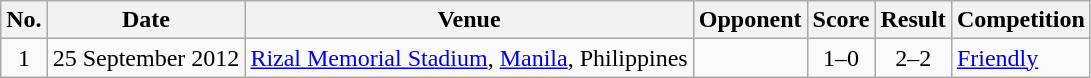<table class="wikitable sortable">
<tr>
<th scope="col">No.</th>
<th scope="col">Date</th>
<th scope="col">Venue</th>
<th scope="col">Opponent</th>
<th scope="col">Score</th>
<th scope="col">Result</th>
<th scope="col">Competition</th>
</tr>
<tr>
<td align="center">1</td>
<td>25 September 2012</td>
<td><a href='#'>Rizal Memorial Stadium</a>, <a href='#'>Manila</a>, Philippines</td>
<td></td>
<td align="center">1–0</td>
<td align="center">2–2</td>
<td><a href='#'>Friendly</a></td>
</tr>
</table>
